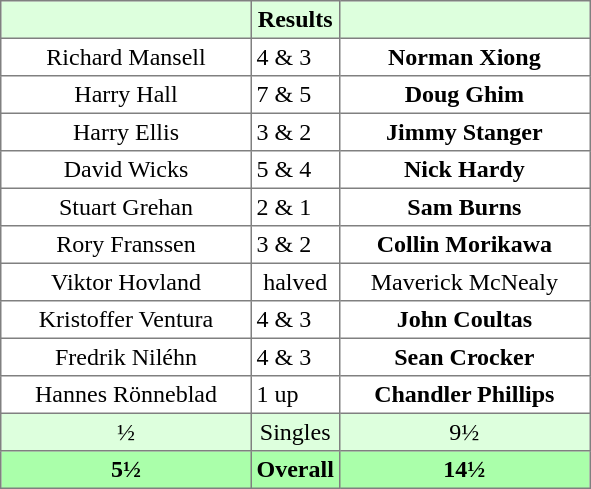<table border="1" cellpadding="3" style="border-collapse:collapse; text-align:center;">
<tr style="background:#ddffdd;">
<th width=160></th>
<th>Results</th>
<th width=160></th>
</tr>
<tr>
<td>Richard Mansell</td>
<td align=left> 4 & 3</td>
<td><strong>Norman Xiong</strong></td>
</tr>
<tr>
<td>Harry Hall</td>
<td align=left> 7 & 5</td>
<td><strong>Doug Ghim</strong></td>
</tr>
<tr>
<td>Harry Ellis</td>
<td align=left> 3 & 2</td>
<td><strong>Jimmy Stanger</strong></td>
</tr>
<tr>
<td>David Wicks</td>
<td align=left> 5 & 4</td>
<td><strong>Nick Hardy</strong></td>
</tr>
<tr>
<td>Stuart Grehan</td>
<td align=left> 2 & 1</td>
<td><strong>Sam Burns</strong></td>
</tr>
<tr>
<td>Rory Franssen</td>
<td align=left> 3 & 2</td>
<td><strong>Collin Morikawa</strong></td>
</tr>
<tr>
<td>Viktor Hovland</td>
<td>halved</td>
<td>Maverick McNealy</td>
</tr>
<tr>
<td>Kristoffer Ventura</td>
<td align=left> 4 & 3</td>
<td><strong>John Coultas</strong></td>
</tr>
<tr>
<td>Fredrik Niléhn</td>
<td align=left> 4 & 3</td>
<td><strong>Sean Crocker</strong></td>
</tr>
<tr>
<td>Hannes Rönneblad</td>
<td align=left> 1 up</td>
<td><strong>Chandler Phillips</strong></td>
</tr>
<tr style="background:#ddffdd;">
<td>½</td>
<td>Singles</td>
<td>9½</td>
</tr>
<tr style="background:#aaffaa;">
<th>5½</th>
<th>Overall</th>
<th>14½</th>
</tr>
</table>
